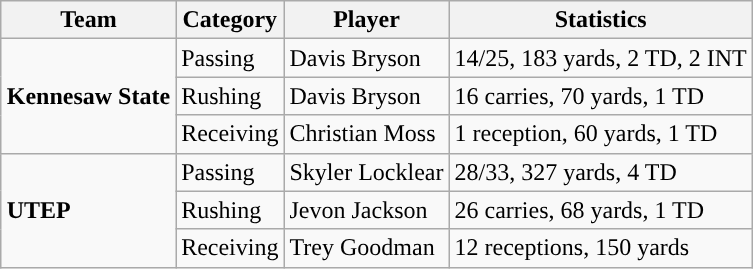<table class="wikitable" style="float: right;">
<tr>
<th>Team</th>
<th>Category</th>
<th>Player</th>
<th>Statistics</th>
</tr>
<tr>
<td rowspan=3><strong>Kennesaw State</strong></td>
<td>Passing</td>
<td>Davis Bryson</td>
<td>14/25, 183 yards, 2 TD, 2 INT</td>
</tr>
<tr>
<td>Rushing</td>
<td>Davis Bryson</td>
<td>16 carries, 70 yards, 1 TD</td>
</tr>
<tr>
<td>Receiving</td>
<td>Christian Moss</td>
<td>1 reception, 60 yards, 1 TD</td>
</tr>
<tr>
<td rowspan=3><strong>UTEP</strong></td>
<td>Passing</td>
<td>Skyler Locklear</td>
<td>28/33, 327 yards, 4 TD</td>
</tr>
<tr>
<td>Rushing</td>
<td>Jevon Jackson</td>
<td>26 carries, 68 yards, 1 TD</td>
</tr>
<tr>
<td>Receiving</td>
<td>Trey Goodman</td>
<td>12 receptions, 150 yards</td>
</tr>
</table>
